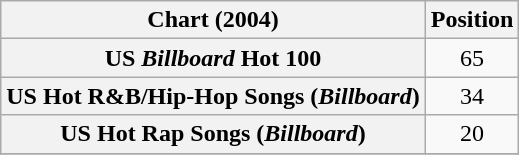<table class="wikitable sortable plainrowheaders" style="text-align:center">
<tr>
<th scope="col">Chart (2004)</th>
<th scope="col">Position</th>
</tr>
<tr>
<th scope="row">US <em>Billboard</em> Hot 100</th>
<td>65</td>
</tr>
<tr>
<th scope="row">US Hot R&B/Hip-Hop Songs (<em>Billboard</em>)</th>
<td>34</td>
</tr>
<tr>
<th scope="row">US Hot Rap Songs (<em>Billboard</em>)</th>
<td>20</td>
</tr>
<tr>
</tr>
</table>
